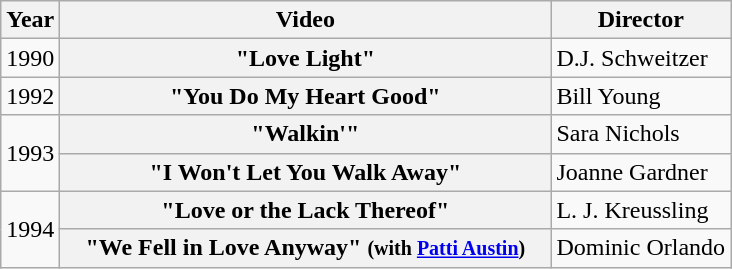<table class="wikitable plainrowheaders">
<tr>
<th>Year</th>
<th style="width:20em;">Video</th>
<th>Director</th>
</tr>
<tr>
<td>1990</td>
<th scope="row">"Love Light"</th>
<td>D.J. Schweitzer</td>
</tr>
<tr>
<td>1992</td>
<th scope="row">"You Do My Heart Good"</th>
<td>Bill Young</td>
</tr>
<tr>
<td rowspan="2">1993</td>
<th scope="row">"Walkin'"</th>
<td>Sara Nichols</td>
</tr>
<tr>
<th scope="row">"I Won't Let You Walk Away"</th>
<td>Joanne Gardner</td>
</tr>
<tr>
<td rowspan="2">1994</td>
<th scope="row">"Love or the Lack Thereof"</th>
<td>L. J. Kreussling</td>
</tr>
<tr>
<th scope="row">"We Fell in Love Anyway" <small>(with <a href='#'>Patti Austin</a>)</small></th>
<td>Dominic Orlando</td>
</tr>
</table>
